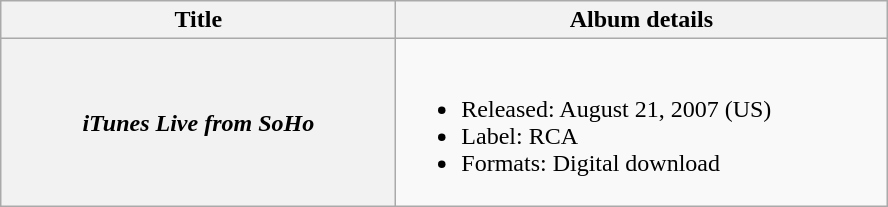<table class="wikitable plainrowheaders" style="text-align:left;">
<tr>
<th scope="col" style="width:16em;">Title</th>
<th scope="col" style="width:20em;">Album details</th>
</tr>
<tr>
<th scope="row"><em>iTunes Live from SoHo</em></th>
<td><br><ul><li>Released: August 21, 2007 <span>(US)</span></li><li>Label: RCA</li><li>Formats: Digital download</li></ul></td>
</tr>
</table>
